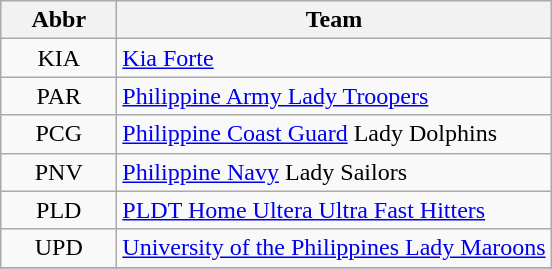<table class="wikitable" style="text-align: center;">
<tr>
<th width=70>Abbr</th>
<th>Team</th>
</tr>
<tr>
<td>KIA</td>
<td align=left> <a href='#'>Kia Forte</a></td>
</tr>
<tr>
<td>PAR</td>
<td align=left> <a href='#'>Philippine Army Lady Troopers</a></td>
</tr>
<tr>
<td>PCG</td>
<td align=left> <a href='#'>Philippine Coast Guard</a> Lady Dolphins</td>
</tr>
<tr>
<td>PNV</td>
<td align=left> <a href='#'>Philippine Navy</a> Lady Sailors</td>
</tr>
<tr>
<td>PLD</td>
<td align=left><a href='#'>PLDT Home Ultera Ultra Fast Hitters</a></td>
</tr>
<tr>
<td>UPD</td>
<td align=left> <a href='#'>University of the Philippines Lady Maroons</a></td>
</tr>
<tr>
</tr>
</table>
